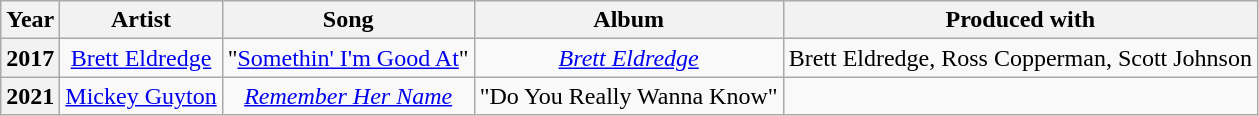<table class="wikitable collapsible collapsed" style="text-align:center;">
<tr>
<th>Year</th>
<th>Artist</th>
<th>Song</th>
<th>Album</th>
<th>Produced with</th>
</tr>
<tr>
<th>2017</th>
<td><a href='#'>Brett Eldredge</a></td>
<td>"<a href='#'>Somethin' I'm Good At</a>"</td>
<td><em><a href='#'>Brett Eldredge</a></em></td>
<td>Brett Eldredge, Ross Copperman, Scott Johnson</td>
</tr>
<tr>
<th>2021</th>
<td><a href='#'>Mickey Guyton</a></td>
<td><em><a href='#'>Remember Her Name</a></em></td>
<td>"Do You Really Wanna Know"</td>
<td></td>
</tr>
</table>
